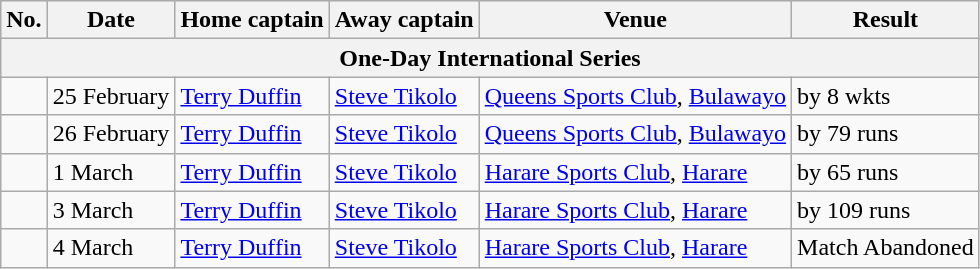<table class="wikitable">
<tr style="background:#efefef;">
<th>No.</th>
<th>Date</th>
<th>Home captain</th>
<th>Away captain</th>
<th>Venue</th>
<th>Result</th>
</tr>
<tr>
<th colspan="6">One-Day International Series</th>
</tr>
<tr>
<td></td>
<td>25 February</td>
<td><a href='#'>Terry Duffin</a></td>
<td><a href='#'>Steve Tikolo</a></td>
<td><a href='#'>Queens Sports Club</a>, <a href='#'>Bulawayo</a></td>
<td> by 8 wkts</td>
</tr>
<tr>
<td></td>
<td>26 February</td>
<td><a href='#'>Terry Duffin</a></td>
<td><a href='#'>Steve Tikolo</a></td>
<td><a href='#'>Queens Sports Club</a>, <a href='#'>Bulawayo</a></td>
<td> by 79 runs</td>
</tr>
<tr>
<td></td>
<td>1 March</td>
<td><a href='#'>Terry Duffin</a></td>
<td><a href='#'>Steve Tikolo</a></td>
<td><a href='#'>Harare Sports Club</a>, <a href='#'>Harare</a></td>
<td> by 65 runs</td>
</tr>
<tr>
<td></td>
<td>3 March</td>
<td><a href='#'>Terry Duffin</a></td>
<td><a href='#'>Steve Tikolo</a></td>
<td><a href='#'>Harare Sports Club</a>, <a href='#'>Harare</a></td>
<td> by 109 runs</td>
</tr>
<tr>
<td></td>
<td>4 March</td>
<td><a href='#'>Terry Duffin</a></td>
<td><a href='#'>Steve Tikolo</a></td>
<td><a href='#'>Harare Sports Club</a>, <a href='#'>Harare</a></td>
<td>Match Abandoned</td>
</tr>
</table>
